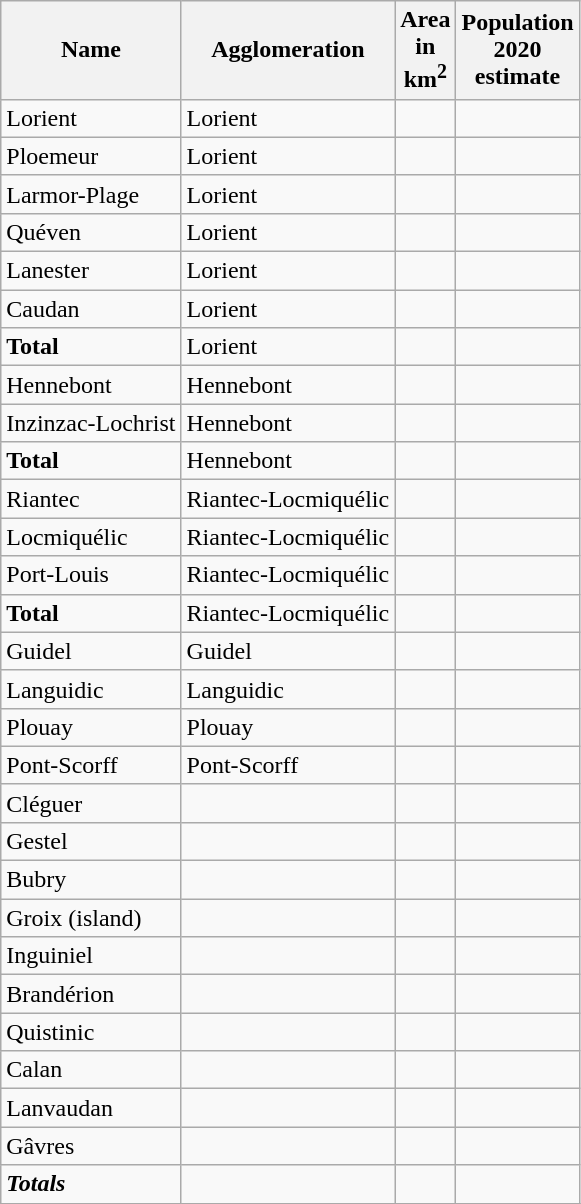<table class="wikitable sortable" style="margin-bottom: 0;">
<tr>
<th>Name</th>
<th>Agglomeration</th>
<th>Area<br> in <br> km<sup>2</sup></th>
<th>Population <br>2020 <br>estimate</th>
</tr>
<tr>
<td>Lorient</td>
<td>Lorient</td>
<td align="right"></td>
<td align="right"></td>
</tr>
<tr>
<td>Ploemeur</td>
<td>Lorient</td>
<td align="right"></td>
<td align="right"></td>
</tr>
<tr>
<td>Larmor-Plage</td>
<td>Lorient</td>
<td align="right"></td>
<td align="right"></td>
</tr>
<tr>
<td>Quéven</td>
<td>Lorient</td>
<td align="right"></td>
<td align="right"></td>
</tr>
<tr>
<td>Lanester</td>
<td>Lorient</td>
<td align="right"></td>
<td align="right"></td>
</tr>
<tr>
<td>Caudan</td>
<td>Lorient</td>
<td align="right"></td>
<td align="right"></td>
</tr>
<tr>
<td><strong>Total</strong></td>
<td>Lorient</td>
<td align="right"></td>
<td align="right"></td>
</tr>
<tr>
<td>Hennebont</td>
<td>Hennebont</td>
<td align="right"></td>
<td align="right"></td>
</tr>
<tr>
<td>Inzinzac-Lochrist</td>
<td>Hennebont</td>
<td align="right"></td>
<td align="right"></td>
</tr>
<tr>
<td><strong>Total</strong></td>
<td>Hennebont</td>
<td align="right"></td>
<td align="right"></td>
</tr>
<tr>
<td>Riantec</td>
<td>Riantec-Locmiquélic</td>
<td align="right"></td>
<td align="right"></td>
</tr>
<tr>
<td>Locmiquélic</td>
<td>Riantec-Locmiquélic</td>
<td align="right"></td>
<td align="right"></td>
</tr>
<tr>
<td>Port-Louis</td>
<td>Riantec-Locmiquélic</td>
<td align="right"></td>
<td align="right"></td>
</tr>
<tr>
<td><strong>Total</strong></td>
<td>Riantec-Locmiquélic</td>
<td align="right"></td>
<td align="right"></td>
</tr>
<tr>
<td>Guidel</td>
<td>Guidel</td>
<td align="right"></td>
<td align="right"></td>
</tr>
<tr>
<td>Languidic</td>
<td>Languidic</td>
<td align="right"></td>
<td align="right"></td>
</tr>
<tr>
<td>Plouay</td>
<td>Plouay</td>
<td align="right"></td>
<td align="right"></td>
</tr>
<tr>
<td>Pont-Scorff</td>
<td>Pont-Scorff</td>
<td align="right"></td>
<td align="right"></td>
</tr>
<tr>
<td>Cléguer</td>
<td></td>
<td align="right"></td>
<td align="right"></td>
</tr>
<tr>
<td>Gestel</td>
<td></td>
<td align="right"></td>
<td align="right"></td>
</tr>
<tr>
<td>Bubry</td>
<td></td>
<td align="right"></td>
<td align="right"></td>
</tr>
<tr>
<td>Groix (island)</td>
<td></td>
<td align="right"></td>
<td align="right"></td>
</tr>
<tr>
<td>Inguiniel</td>
<td></td>
<td align="right"></td>
<td align="right"></td>
</tr>
<tr>
<td>Brandérion</td>
<td></td>
<td align="right"></td>
<td align="right"></td>
</tr>
<tr>
<td>Quistinic</td>
<td></td>
<td align="right"></td>
<td align="right"></td>
</tr>
<tr>
<td>Calan</td>
<td></td>
<td align="right"></td>
<td align="right"></td>
</tr>
<tr>
<td>Lanvaudan</td>
<td></td>
<td align="right"></td>
<td align="right"></td>
</tr>
<tr>
<td>Gâvres</td>
<td></td>
<td align="right"></td>
<td align="right"></td>
</tr>
<tr>
<td><strong><em>Totals</em></strong></td>
<td></td>
<td align="right"></td>
<td align="right"></td>
</tr>
<tr>
</tr>
</table>
